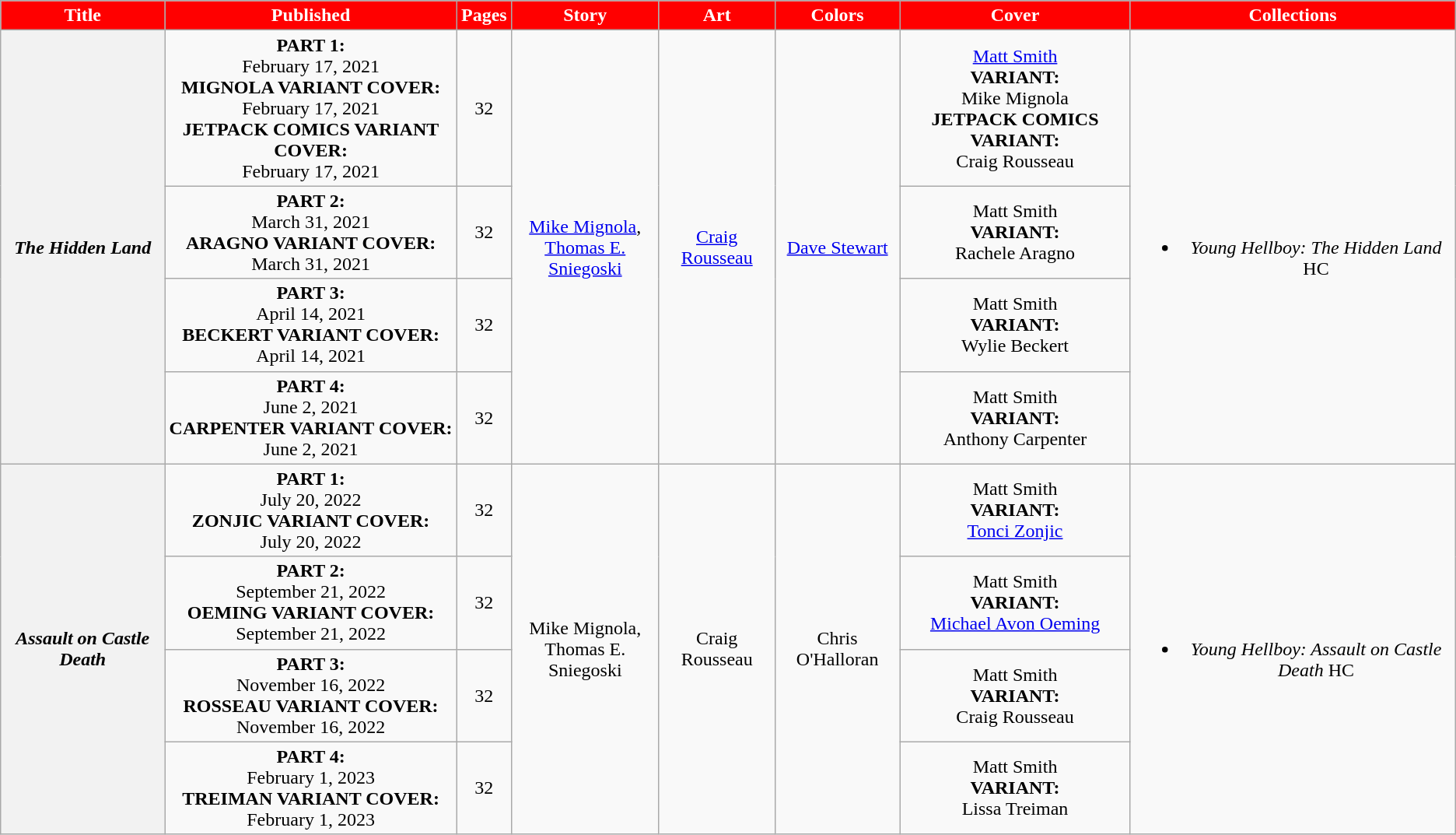<table class="wikitable" style="text-align: center">
<tr>
<th style="background:#ff0000; color:#fff;">Title</th>
<th style="background:#ff0000; color:#fff;">Published</th>
<th style="background:#ff0000; color:#fff;">Pages</th>
<th style="background:#ff0000; color:#fff;">Story</th>
<th style="background:#ff0000; color:#fff;">Art</th>
<th style="background:#ff0000; color:#fff;">Colors</th>
<th style="background:#ff0000; color:#fff;">Cover</th>
<th style="background:#ff0000; color:#fff;">Collections</th>
</tr>
<tr id="Young_Hellboy_The_Hidden_Land_1">
<th rowspan=4><em>The Hidden Land</em></th>
<td><strong><span>PART 1:</span></strong><br>February 17, 2021<br><strong><span>MIGNOLA VARIANT COVER:</span></strong><br>February 17, 2021<br><strong><span>JETPACK COMICS VARIANT COVER:</span></strong><br>February 17, 2021</td>
<td>32</td>
<td rowspan=4><a href='#'>Mike Mignola</a>,<br><a href='#'>Thomas E. Sniegoski</a></td>
<td rowspan=4><a href='#'>Craig Rousseau</a></td>
<td rowspan=4><a href='#'>Dave Stewart</a></td>
<td><a href='#'>Matt Smith</a><br><strong><span>VARIANT:</span></strong><br>Mike Mignola<strong><span><br>JETPACK COMICS VARIANT:</span></strong><br>Craig Rousseau</td>
<td rowspan=4><br><ul><li><em>Young Hellboy: The Hidden Land</em> HC</li></ul></td>
</tr>
<tr>
<td><strong><span>PART 2:</span></strong><br>March 31, 2021<br><strong><span>ARAGNO VARIANT COVER:</span></strong><br>March 31, 2021</td>
<td>32</td>
<td>Matt Smith<br><strong><span>VARIANT:</span></strong><br>Rachele Aragno</td>
</tr>
<tr>
<td><strong><span>PART 3:</span></strong><br>April 14, 2021<br><strong><span>BECKERT VARIANT COVER:</span></strong><br>April 14, 2021</td>
<td>32</td>
<td>Matt Smith<br><strong><span>VARIANT:</span></strong><br>Wylie Beckert</td>
</tr>
<tr>
<td><strong><span>PART 4:</span></strong><br>June 2, 2021<br><strong><span>CARPENTER VARIANT COVER:</span></strong><br>June 2, 2021</td>
<td>32</td>
<td>Matt Smith<br><strong><span>VARIANT:</span></strong><br>Anthony Carpenter</td>
</tr>
<tr id="Young_Hellboy_Assault_on_Castle_Death_1">
<th rowspan=4><em>Assault on Castle Death</em></th>
<td><strong><span>PART 1:</span></strong><br>July 20, 2022<br><strong><span>ZONJIC VARIANT COVER:</span></strong><br>July 20, 2022</td>
<td>32</td>
<td rowspan=4>Mike Mignola,<br>Thomas E. Sniegoski</td>
<td rowspan=4>Craig Rousseau</td>
<td rowspan=4>Chris O'Halloran</td>
<td>Matt Smith<br><strong><span>VARIANT:</span></strong><br><a href='#'>Tonci Zonjic</a></td>
<td rowspan=4><br><ul><li><em>Young Hellboy: Assault on Castle Death</em> HC</li></ul></td>
</tr>
<tr>
<td><strong><span>PART 2:</span></strong><br>September 21, 2022<br><strong><span>OEMING VARIANT COVER:</span></strong><br>September 21, 2022</td>
<td>32</td>
<td>Matt Smith<br><strong><span>VARIANT:</span></strong><br><a href='#'>Michael Avon Oeming</a></td>
</tr>
<tr>
<td><strong><span>PART 3:</span></strong><br>November 16, 2022<br><strong><span>ROSSEAU VARIANT COVER:</span></strong><br>November 16, 2022</td>
<td>32</td>
<td>Matt Smith<br><strong><span>VARIANT:</span></strong><br>Craig Rousseau</td>
</tr>
<tr>
<td><strong><span>PART 4:</span></strong><br>February 1, 2023<br><strong><span>TREIMAN VARIANT COVER:</span></strong><br>February 1, 2023</td>
<td>32</td>
<td>Matt Smith<br><strong><span>VARIANT:</span></strong><br>Lissa Treiman</td>
</tr>
</table>
